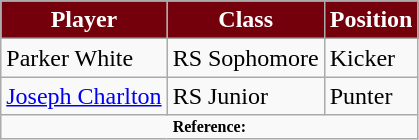<table class="wikitable">
<tr ;>
<th style="background:#73000a;color:white;">Player</th>
<th style="background:#73000a;color:white;">Class</th>
<th style="background:#73000a;color:white;">Position</th>
</tr>
<tr>
<td>Parker White</td>
<td>RS Sophomore</td>
<td>Kicker</td>
</tr>
<tr>
<td><a href='#'>Joseph Charlton</a></td>
<td>RS Junior</td>
<td>Punter</td>
</tr>
<tr>
<td colspan="3"  style="font-size:8pt; text-align:center;"><strong>Reference:</strong></td>
</tr>
</table>
